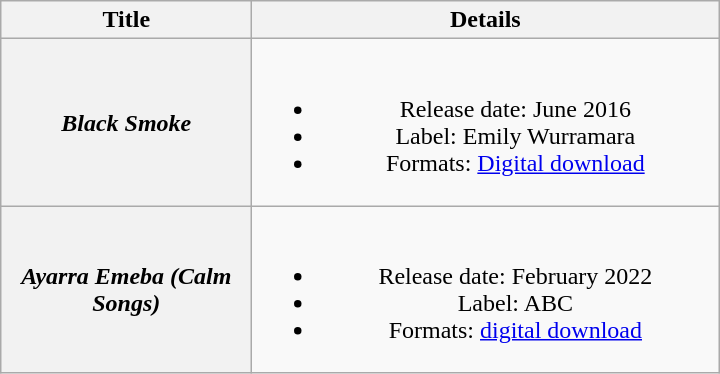<table class="wikitable plainrowheaders" style="text-align:center;">
<tr>
<th scope="col" style="width:10em;">Title</th>
<th scope="col" style="width:19em;">Details</th>
</tr>
<tr>
<th scope="row"><em>Black Smoke</em></th>
<td><br><ul><li>Release date: June 2016</li><li>Label: Emily Wurramara</li><li>Formats: <a href='#'>Digital download</a></li></ul></td>
</tr>
<tr>
<th scope="row"><em>Ayarra Emeba (Calm Songs)</em></th>
<td><br><ul><li>Release date: February 2022</li><li>Label: ABC</li><li>Formats: <a href='#'>digital download</a></li></ul></td>
</tr>
</table>
